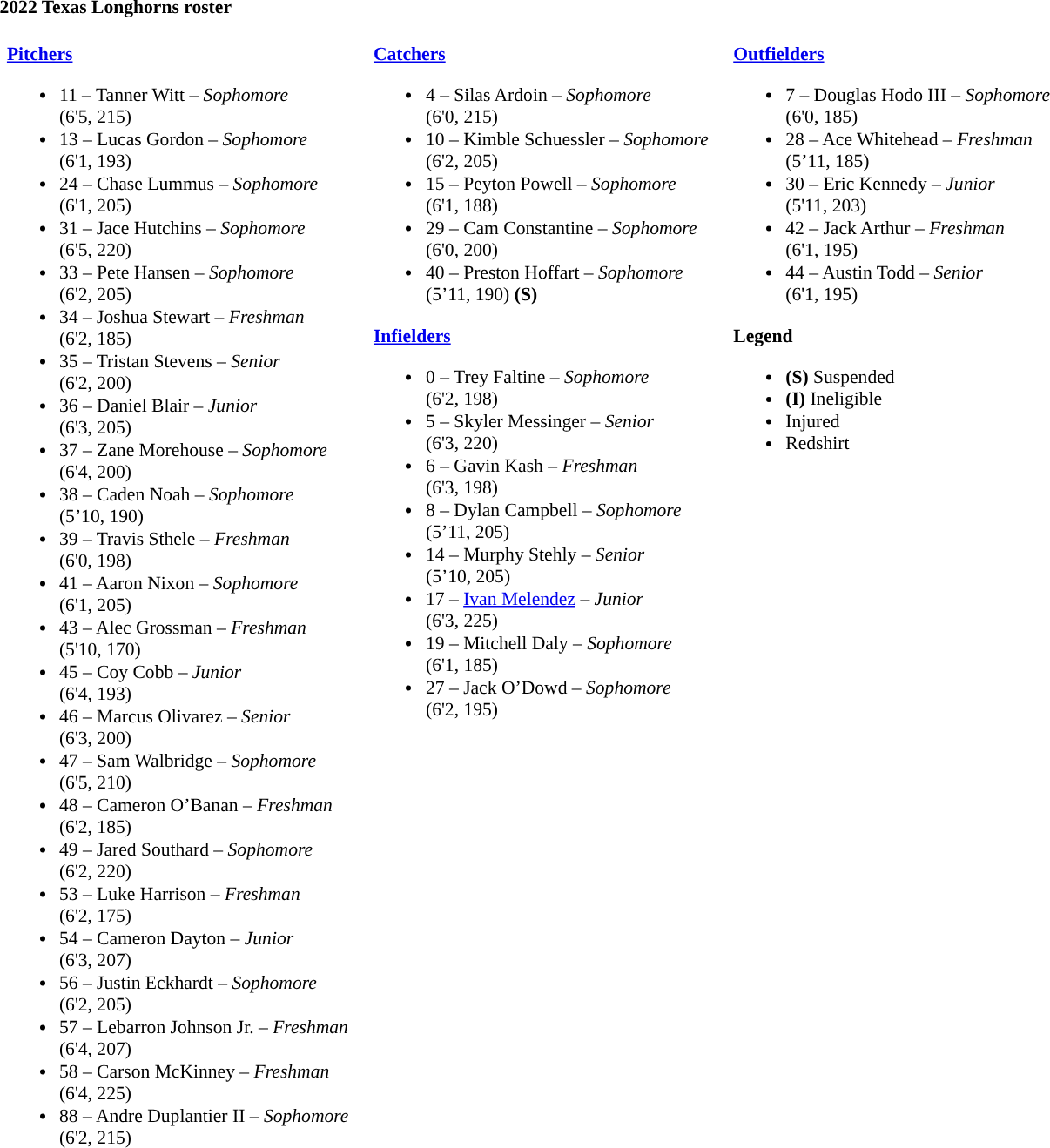<table class="toccolours" style="border-collapse:collapse; font-size:90%;">
<tr>
<td colspan="7"><strong>2022 Texas Longhorns roster</strong></td>
</tr>
<tr>
<td width="03"> </td>
<td valign="top"><br><strong><a href='#'>Pitchers</a></strong><ul><li>11 – Tanner Witt – <em>Sophomore</em><br>(6'5, 215)  </li><li>13 – Lucas Gordon – <em>Sophomore</em><br>(6'1, 193) </li><li>24 – Chase Lummus – <em>  Sophomore</em><br>(6'1, 205) </li><li>31 – Jace Hutchins – <em>  Sophomore</em><br>(6'5, 220) </li><li>33 – Pete Hansen – <em>  Sophomore</em><br>(6'2, 205) </li><li>34 – Joshua Stewart – <em>Freshman</em><br>(6'2, 185)</li><li>35 – Tristan Stevens – <em>  Senior</em><br>(6'2, 200) </li><li>36 – Daniel Blair – <em>  Junior</em><br>(6'3, 205) </li><li>37 – Zane Morehouse – <em>  Sophomore</em><br>(6'4, 200) </li><li>38 – Caden Noah – <em>Sophomore</em><br>(5’10, 190) </li><li>39 – Travis Sthele – <em>  Freshman</em><br>(6'0, 198) </li><li>41 – Aaron Nixon – <em>Sophomore</em><br>(6'1, 205) </li><li>43 – Alec Grossman – <em>Freshman</em><br>(5'10, 170) </li><li>45 – Coy Cobb – <em> Junior</em><br>(6'4, 193) </li><li>46 – Marcus Olivarez  – <em>Senior</em><br>(6'3, 200) </li><li>47 – Sam Walbridge – <em>  Sophomore</em><br>(6'5, 210) </li><li>48 – Cameron O’Banan  – <em>Freshman</em><br>(6'2, 185) </li><li>49 – Jared Southard – <em> Sophomore</em><br>(6'2, 220) </li><li>53 – Luke Harrison – <em>Freshman</em><br>(6'2, 175) </li><li>54 – Cameron Dayton – <em>Junior</em><br>(6'3, 207) </li><li>56 – Justin Eckhardt – <em>  Sophomore</em><br>(6'2, 205) </li><li>57 – Lebarron Johnson Jr. – <em> Freshman</em><br>(6'4, 207) </li><li>58 – Carson McKinney – <em>Freshman</em><br>(6'4, 225) </li><li>88 – Andre Duplantier II – <em>  Sophomore</em><br>(6'2, 215) </li></ul></td>
<td width="15"> </td>
<td valign="top"><br><strong><a href='#'>Catchers</a></strong><ul><li>4 – Silas Ardoin – <em> Sophomore</em><br>(6'0, 215) </li><li>10 – Kimble Schuessler – <em>Sophomore</em><br>(6'2, 205) </li><li>15 – Peyton Powell – <em>  Sophomore</em><br>(6'1, 188) </li><li>29 – Cam Constantine – <em>  Sophomore</em><br>(6'0, 200) </li><li>40 – Preston Hoffart – <em>  Sophomore</em><br>(5’11, 190) <strong>(S)</strong></li></ul><strong><a href='#'>Infielders</a></strong><ul><li>0 – Trey Faltine – <em>  Sophomore</em><br>(6'2, 198) </li><li>5 – Skyler Messinger – <em> Senior</em><br>(6'3, 220) </li><li>6 – Gavin Kash – <em>Freshman</em><br>(6'3, 198) </li><li>8 – Dylan Campbell – <em>Sophomore</em><br>(5’11, 205) </li><li>14 – Murphy Stehly – <em> Senior</em><br>(5’10, 205) </li><li>17 – <a href='#'>Ivan Melendez</a> – <em> Junior</em><br>(6'3, 225) </li><li>19 – Mitchell Daly – <em>Sophomore</em><br>(6'1, 185) </li><li>27 – Jack O’Dowd – <em>Sophomore</em><br>(6'2, 195) </li></ul></td>
<td width="15"> </td>
<td valign="top"><br><strong><a href='#'>Outfielders</a></strong><ul><li>7 – Douglas Hodo III – <em>  Sophomore</em><br>(6'0, 185) </li><li>28 – Ace Whitehead – <em>Freshman</em><br>(5’11, 185) </li><li>30 – Eric Kennedy – <em> Junior</em><br>(5'11, 203) </li><li>42 – Jack Arthur – <em>Freshman</em><br>(6'1, 195) </li><li>44 – Austin Todd – <em> Senior</em><br>(6'1, 195)</li></ul><strong>Legend</strong><ul><li><strong>(S)</strong> Suspended</li><li><strong>(I)</strong> Ineligible</li><li> Injured</li><li> Redshirt</li></ul></td>
<td width="25"> </td>
</tr>
</table>
